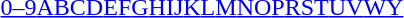<table id="toc" class="toc" summary="Class">
<tr>
<th></th>
</tr>
<tr>
<td style="text-align:center;"><a href='#'>0–9</a><a href='#'>A</a><a href='#'>B</a><a href='#'>C</a><a href='#'>D</a><a href='#'>E</a><a href='#'>F</a><a href='#'>G</a><a href='#'>H</a><a href='#'>I</a><a href='#'>J</a><a href='#'>K</a><a href='#'>L</a><a href='#'>M</a><a href='#'>N</a><a href='#'>O</a><a href='#'>P</a><a href='#'>R</a><a href='#'>S</a><a href='#'>T</a><a href='#'>U</a><a href='#'>V</a><a href='#'>W</a><a href='#'>Y</a></td>
</tr>
</table>
